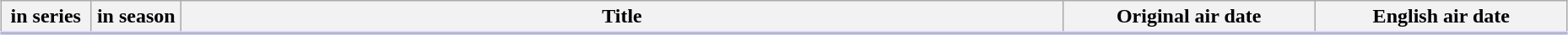<table class="wikitable" style="width:98%; margin:auto; background:#FFF;">
<tr style="border-bottom: 3px solid #CCF;">
<th style="width:4em;"> in series</th>
<th style="width:4em;"> in season</th>
<th>Title</th>
<th style="width:12em;">Original air date</th>
<th style="width:12em;">English air date</th>
</tr>
<tr>
</tr>
</table>
